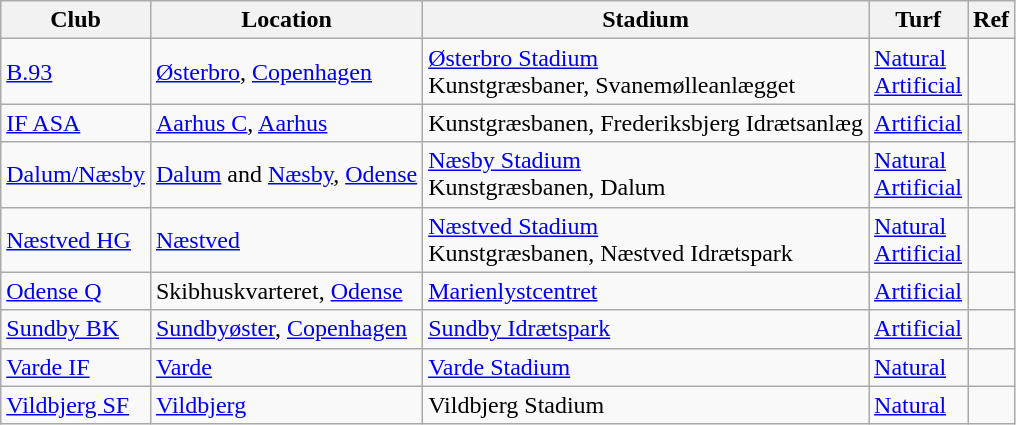<table class="wikitable sortable">
<tr>
<th>Club</th>
<th>Location</th>
<th>Stadium</th>
<th>Turf</th>
<th>Ref</th>
</tr>
<tr>
<td><a href='#'>B.93</a></td>
<td><a href='#'>Østerbro</a>, <a href='#'>Copenhagen</a></td>
<td><a href='#'>Østerbro Stadium</a><br>Kunstgræsbaner, Svanemølleanlægget</td>
<td><a href='#'>Natural</a><br><a href='#'>Artificial</a></td>
<td></td>
</tr>
<tr>
<td><a href='#'>IF ASA</a></td>
<td><a href='#'>Aarhus C</a>, <a href='#'>Aarhus</a></td>
<td>Kunstgræsbanen, Frederiksbjerg Idrætsanlæg</td>
<td><a href='#'>Artificial</a></td>
<td></td>
</tr>
<tr>
<td><a href='#'>Dalum/Næsby</a></td>
<td><a href='#'>Dalum</a> and <a href='#'>Næsby</a>, <a href='#'>Odense</a></td>
<td><a href='#'>Næsby Stadium</a><br>Kunstgræsbanen, Dalum</td>
<td><a href='#'>Natural</a><br><a href='#'>Artificial</a></td>
<td></td>
</tr>
<tr>
<td><a href='#'>Næstved HG</a></td>
<td><a href='#'>Næstved</a></td>
<td><a href='#'>Næstved Stadium</a><br>Kunstgræsbanen, Næstved Idrætspark</td>
<td><a href='#'>Natural</a><br><a href='#'>Artificial</a></td>
<td></td>
</tr>
<tr>
<td><a href='#'>Odense Q</a></td>
<td>Skibhuskvarteret, <a href='#'>Odense</a></td>
<td><a href='#'>Marienlystcentret</a></td>
<td><a href='#'>Artificial</a></td>
<td></td>
</tr>
<tr>
<td><a href='#'>Sundby BK</a></td>
<td><a href='#'>Sundbyøster</a>, <a href='#'>Copenhagen</a></td>
<td><a href='#'>Sundby Idrætspark</a></td>
<td><a href='#'>Artificial</a></td>
<td></td>
</tr>
<tr>
<td><a href='#'>Varde IF</a></td>
<td><a href='#'>Varde</a></td>
<td><a href='#'>Varde Stadium</a></td>
<td><a href='#'>Natural</a></td>
<td></td>
</tr>
<tr>
<td><a href='#'>Vildbjerg SF</a></td>
<td><a href='#'>Vildbjerg</a></td>
<td>Vildbjerg Stadium</td>
<td><a href='#'>Natural</a></td>
<td></td>
</tr>
</table>
